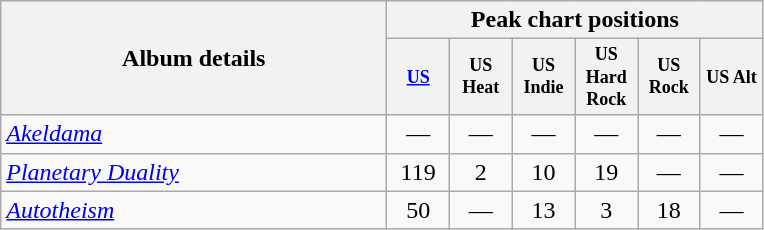<table class="wikitable" style="text-align:center;">
<tr>
<th rowspan =  2 width = 250>Album details</th>
<th colspan =  6>Peak chart positions</th>
</tr>
<tr>
<th style = "width:3em;font-size:75%"><a href='#'>US</a></th>
<th style = "width:3em;font-size:75%">US Heat</th>
<th style = "width:3em;font-size:75%">US Indie</th>
<th style = "width:3em;font-size:75%">US Hard Rock</th>
<th style = "width:3em;font-size:75%">US Rock</th>
<th style = "width:3em;font-size:75%">US Alt</th>
</tr>
<tr>
<td align=left><em><a href='#'>Akeldama</a></em><br></td>
<td>—</td>
<td>—</td>
<td>—</td>
<td>—</td>
<td>—</td>
<td>—</td>
</tr>
<tr>
<td align=left><em><a href='#'>Planetary Duality</a></em><br></td>
<td>119</td>
<td>2</td>
<td>10</td>
<td>19</td>
<td>—</td>
<td>—</td>
</tr>
<tr>
<td align=left><em><a href='#'>Autotheism</a></em><br></td>
<td>50</td>
<td>—</td>
<td>13</td>
<td>3</td>
<td>18</td>
<td>—</td>
</tr>
</table>
